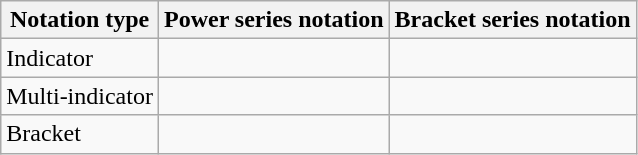<table class="wikitable">
<tr>
<th>Notation type</th>
<th>Power series notation</th>
<th>Bracket series notation</th>
</tr>
<tr>
<td>Indicator</td>
<td></td>
<td></td>
</tr>
<tr>
<td>Multi-indicator</td>
<td></td>
<td></td>
</tr>
<tr>
<td>Bracket</td>
<td></td>
<td></td>
</tr>
</table>
